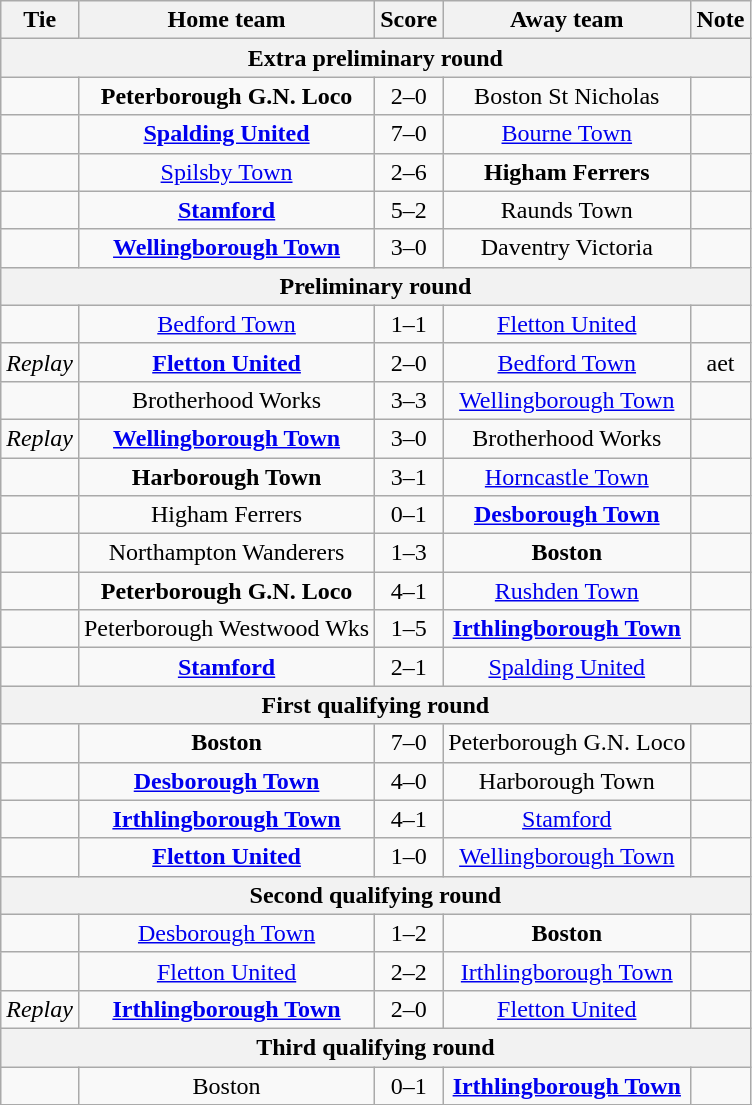<table class="wikitable" style="text-align:center;">
<tr>
<th>Tie</th>
<th>Home team</th>
<th>Score</th>
<th>Away team</th>
<th>Note</th>
</tr>
<tr>
<th colspan=5>Extra preliminary round</th>
</tr>
<tr>
<td></td>
<td><strong>Peterborough G.N. Loco</strong></td>
<td>2–0</td>
<td>Boston St Nicholas</td>
<td></td>
</tr>
<tr>
<td></td>
<td><strong><a href='#'>Spalding United</a></strong></td>
<td>7–0</td>
<td><a href='#'>Bourne Town</a></td>
<td></td>
</tr>
<tr>
<td></td>
<td><a href='#'>Spilsby Town</a></td>
<td>2–6</td>
<td><strong>Higham Ferrers</strong></td>
<td></td>
</tr>
<tr>
<td></td>
<td><strong><a href='#'>Stamford</a></strong></td>
<td>5–2</td>
<td>Raunds Town</td>
<td></td>
</tr>
<tr>
<td></td>
<td><strong><a href='#'>Wellingborough Town</a></strong></td>
<td>3–0</td>
<td>Daventry Victoria</td>
<td></td>
</tr>
<tr>
<th colspan=5>Preliminary round</th>
</tr>
<tr>
<td></td>
<td><a href='#'>Bedford Town</a></td>
<td>1–1</td>
<td><a href='#'>Fletton United</a></td>
<td></td>
</tr>
<tr>
<td><em>Replay</em></td>
<td><strong><a href='#'>Fletton United</a></strong></td>
<td>2–0</td>
<td><a href='#'>Bedford Town</a></td>
<td>aet</td>
</tr>
<tr>
<td></td>
<td>Brotherhood Works</td>
<td>3–3</td>
<td><a href='#'>Wellingborough Town</a></td>
<td></td>
</tr>
<tr>
<td><em>Replay</em></td>
<td><strong><a href='#'>Wellingborough Town</a></strong></td>
<td>3–0</td>
<td>Brotherhood Works</td>
<td></td>
</tr>
<tr>
<td></td>
<td><strong>Harborough Town</strong></td>
<td>3–1</td>
<td><a href='#'>Horncastle Town</a></td>
<td></td>
</tr>
<tr>
<td></td>
<td>Higham Ferrers</td>
<td>0–1</td>
<td><strong><a href='#'>Desborough Town</a></strong></td>
<td></td>
</tr>
<tr>
<td></td>
<td>Northampton Wanderers</td>
<td>1–3</td>
<td><strong>Boston</strong></td>
<td></td>
</tr>
<tr>
<td></td>
<td><strong>Peterborough G.N. Loco</strong></td>
<td>4–1</td>
<td><a href='#'>Rushden Town</a></td>
<td></td>
</tr>
<tr>
<td></td>
<td>Peterborough Westwood Wks</td>
<td>1–5</td>
<td><strong><a href='#'>Irthlingborough Town</a></strong></td>
<td></td>
</tr>
<tr>
<td></td>
<td><strong><a href='#'>Stamford</a></strong></td>
<td>2–1</td>
<td><a href='#'>Spalding United</a></td>
<td></td>
</tr>
<tr>
<th colspan=5>First qualifying round</th>
</tr>
<tr>
<td></td>
<td><strong>Boston</strong></td>
<td>7–0</td>
<td>Peterborough G.N. Loco</td>
<td></td>
</tr>
<tr>
<td></td>
<td><strong><a href='#'>Desborough Town</a></strong></td>
<td>4–0</td>
<td>Harborough Town</td>
<td></td>
</tr>
<tr>
<td></td>
<td><strong><a href='#'>Irthlingborough Town</a></strong></td>
<td>4–1</td>
<td><a href='#'>Stamford</a></td>
<td></td>
</tr>
<tr>
<td></td>
<td><strong><a href='#'>Fletton United</a></strong></td>
<td>1–0</td>
<td><a href='#'>Wellingborough Town</a></td>
<td></td>
</tr>
<tr>
<th colspan=5>Second qualifying round</th>
</tr>
<tr>
<td></td>
<td><a href='#'>Desborough Town</a></td>
<td>1–2</td>
<td><strong>Boston</strong></td>
<td></td>
</tr>
<tr>
<td></td>
<td><a href='#'>Fletton United</a></td>
<td>2–2</td>
<td><a href='#'>Irthlingborough Town</a></td>
<td></td>
</tr>
<tr>
<td><em>Replay</em></td>
<td><strong><a href='#'>Irthlingborough Town</a></strong></td>
<td>2–0</td>
<td><a href='#'>Fletton United</a></td>
<td></td>
</tr>
<tr>
<th colspan=5>Third qualifying round</th>
</tr>
<tr>
<td></td>
<td>Boston</td>
<td>0–1</td>
<td><strong><a href='#'>Irthlingborough Town</a></strong></td>
<td></td>
</tr>
<tr>
</tr>
</table>
